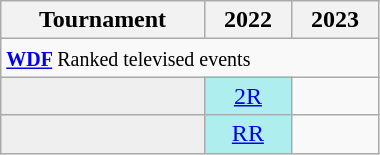<table class="wikitable" style="width:20%; margin:0">
<tr>
<th>Tournament</th>
<th>2022</th>
<th>2023</th>
</tr>
<tr>
<td colspan="3" style="text-align:left"><small><strong><a href='#'>WDF</a> </strong>Ranked televised events</small></td>
</tr>
<tr>
<td style="background:#efefef;"></td>
<td style="text-align:center; background:#afeeee;"><a href='#'>2R</a></td>
<td></td>
</tr>
<tr>
<td style="background:#efefef;"></td>
<td style="text-align:center; background:#afeeee;"><a href='#'>RR</a></td>
<td></td>
</tr>
</table>
